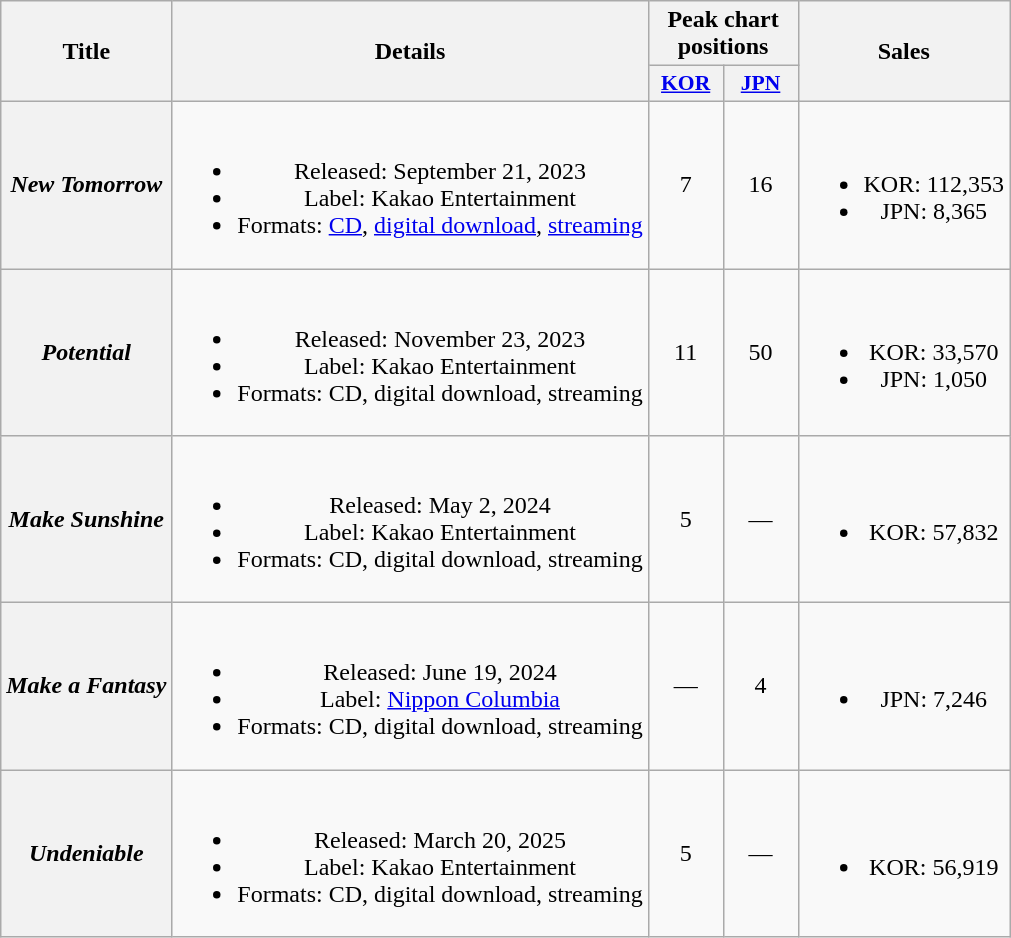<table class="wikitable plainrowheaders" style="text-align:center;">
<tr>
<th scope="col" rowspan="2">Title</th>
<th scope="col" rowspan="2">Details</th>
<th scope="col" colspan="2">Peak chart positions</th>
<th scope="col" rowspan="2">Sales</th>
</tr>
<tr>
<th scope="col" style="font-size:90%; width:3em"><a href='#'>KOR</a><br></th>
<th scope="col" style="font-size:90%; width:3em"><a href='#'>JPN</a><br></th>
</tr>
<tr>
<th scope="row"><em>New Tomorrow</em></th>
<td><br><ul><li>Released: September 21, 2023</li><li>Label: Kakao Entertainment</li><li>Formats: <a href='#'>CD</a>, <a href='#'>digital download</a>, <a href='#'>streaming</a></li></ul></td>
<td>7</td>
<td>16</td>
<td><br><ul><li>KOR: 112,353</li><li>JPN: 8,365</li></ul></td>
</tr>
<tr>
<th scope="row"><em>Potential</em></th>
<td><br><ul><li>Released: November 23, 2023</li><li>Label: Kakao Entertainment</li><li>Formats: CD, digital download, streaming</li></ul></td>
<td>11</td>
<td>50</td>
<td><br><ul><li>KOR: 33,570</li><li>JPN: 1,050</li></ul></td>
</tr>
<tr>
<th scope="row"><em>Make Sunshine</em></th>
<td><br><ul><li>Released: May 2, 2024</li><li>Label: Kakao Entertainment</li><li>Formats: CD, digital download, streaming</li></ul></td>
<td>5</td>
<td>—</td>
<td><br><ul><li>KOR: 57,832</li></ul></td>
</tr>
<tr>
<th scope="row"><em>Make a Fantasy</em></th>
<td><br><ul><li>Released: June 19, 2024</li><li>Label: <a href='#'>Nippon Columbia</a></li><li>Formats: CD, digital download, streaming</li></ul></td>
<td>—</td>
<td>4</td>
<td><br><ul><li>JPN: 7,246</li></ul></td>
</tr>
<tr>
<th scope="row"><em>Undeniable</em></th>
<td><br><ul><li>Released: March 20, 2025</li><li>Label: Kakao Entertainment</li><li>Formats: CD, digital download, streaming</li></ul></td>
<td>5</td>
<td>—</td>
<td><br><ul><li>KOR: 56,919</li></ul></td>
</tr>
</table>
